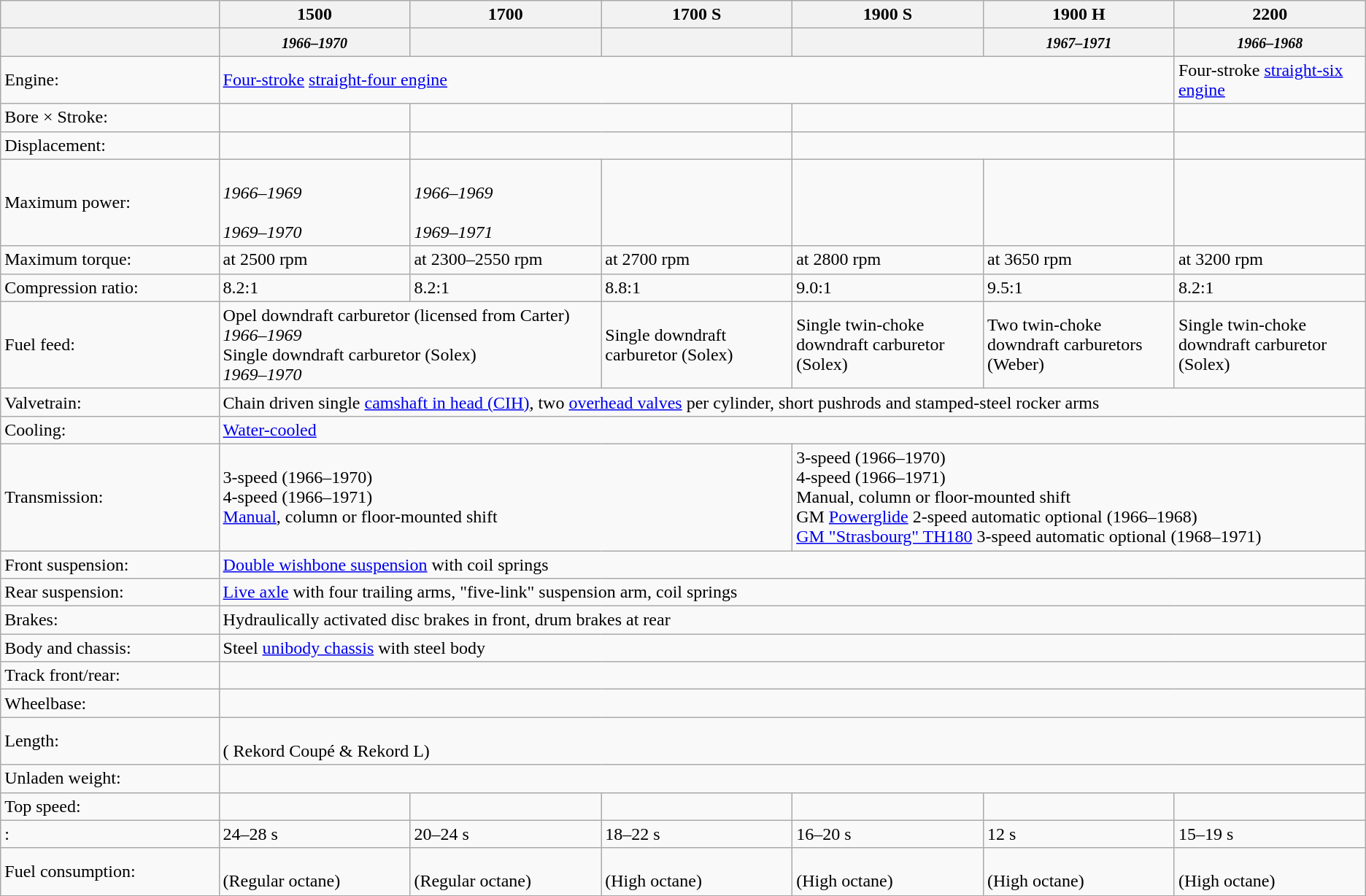<table class="wikitable defaultcenter col1left collapsible">
<tr>
<th style="width:16%;"></th>
<th style="width:14%;">1500</th>
<th style="width:14%;">1700</th>
<th style="width:14%;">1700 S</th>
<th style="width:14%;">1900 S</th>
<th style="width:14%;">1900 H</th>
<th style="width:14%;">2200</th>
</tr>
<tr>
<th></th>
<th><small><em>1966–1970</em></small></th>
<th></th>
<th></th>
<th></th>
<th><small><em>1967–1971</em></small></th>
<th><small><em>1966–1968</em></small></th>
</tr>
<tr>
<td>Engine:</td>
<td colspan="5"><a href='#'>Four-stroke</a> <a href='#'>straight-four engine</a></td>
<td>Four-stroke <a href='#'>straight-six engine</a></td>
</tr>
<tr>
<td>Bore × Stroke:</td>
<td></td>
<td colspan="2"></td>
<td colspan="2"></td>
<td></td>
</tr>
<tr>
<td>Displacement:</td>
<td></td>
<td colspan="2"></td>
<td colspan="2"></td>
<td></td>
</tr>
<tr>
<td>Maximum power:</td>
<td><br><em>1966–1969</em><br><br><em>1969–1970</em></td>
<td><br><em>1966–1969</em><br><br><em>1969–1971</em></td>
<td></td>
<td></td>
<td></td>
<td></td>
</tr>
<tr>
<td>Maximum torque:</td>
<td> at 2500 rpm</td>
<td> at 2300–2550 rpm</td>
<td> at 2700 rpm</td>
<td> at 2800 rpm</td>
<td> at 3650 rpm</td>
<td> at 3200 rpm</td>
</tr>
<tr>
<td>Compression ratio:</td>
<td>8.2:1</td>
<td>8.2:1</td>
<td>8.8:1</td>
<td>9.0:1</td>
<td>9.5:1</td>
<td>8.2:1</td>
</tr>
<tr>
<td>Fuel feed:</td>
<td colspan="2">Opel downdraft carburetor (licensed from Carter)<br><em>1966–1969</em><br>Single downdraft carburetor (Solex)<br><em>1969–1970</em></td>
<td>Single downdraft carburetor (Solex)</td>
<td>Single twin-choke downdraft carburetor (Solex)</td>
<td>Two twin-choke downdraft carburetors (Weber)</td>
<td>Single twin-choke downdraft carburetor (Solex)</td>
</tr>
<tr>
<td>Valvetrain:</td>
<td colspan="6">Chain driven single <a href='#'>camshaft in head (CIH)</a>, two <a href='#'>overhead valves</a> per cylinder, short pushrods and stamped-steel rocker arms</td>
</tr>
<tr>
<td>Cooling:</td>
<td colspan="6"><a href='#'>Water-cooled</a></td>
</tr>
<tr>
<td>Transmission:</td>
<td colspan="3">3-speed (1966–1970)<br>4-speed (1966–1971)<br><a href='#'>Manual</a>, column or floor-mounted shift</td>
<td colspan="3">3-speed (1966–1970)<br>4-speed (1966–1971)<br>Manual, column or floor-mounted shift<br> GM <a href='#'>Powerglide</a> 2-speed automatic optional (1966–1968)<br><a href='#'>GM "Strasbourg" TH180</a> 3-speed automatic optional (1968–1971)</td>
</tr>
<tr>
<td>Front suspension:</td>
<td colspan="6"><a href='#'>Double wishbone suspension</a> with coil springs</td>
</tr>
<tr>
<td>Rear suspension:</td>
<td colspan="6"><a href='#'>Live axle</a> with four trailing arms, "five-link" suspension arm, coil springs</td>
</tr>
<tr>
<td>Brakes:</td>
<td colspan="6">Hydraulically activated disc brakes in front, drum brakes at rear</td>
</tr>
<tr>
<td>Body and chassis:</td>
<td colspan="6">Steel <a href='#'>unibody chassis</a> with steel body</td>
</tr>
<tr>
<td>Track front/rear:</td>
<td colspan="6"></td>
</tr>
<tr>
<td>Wheelbase:</td>
<td colspan="6"></td>
</tr>
<tr>
<td>Length:</td>
<td colspan="6"><br>( Rekord Coupé & Rekord L)</td>
</tr>
<tr>
<td>Unladen weight:</td>
<td colspan="6"></td>
</tr>
<tr>
<td>Top speed:</td>
<td></td>
<td></td>
<td></td>
<td></td>
<td></td>
<td></td>
</tr>
<tr>
<td>:</td>
<td>24–28 s</td>
<td>20–24 s</td>
<td>18–22 s</td>
<td>16–20 s</td>
<td>12 s</td>
<td>15–19 s</td>
</tr>
<tr>
<td>Fuel consumption:</td>
<td><br>(Regular octane)</td>
<td><br>(Regular octane)</td>
<td><br>(High octane)</td>
<td><br>(High octane)</td>
<td><br>(High octane)</td>
<td><br>(High octane)</td>
</tr>
</table>
